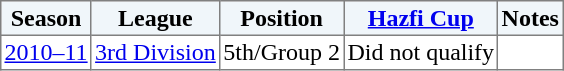<table border="1" cellpadding="2" style="border-collapse:collapse; text-align:center; font-size:normal;">
<tr style="background:#f0f6fa;">
<th>Season</th>
<th>League</th>
<th>Position</th>
<th><a href='#'>Hazfi Cup</a></th>
<th>Notes</th>
</tr>
<tr>
<td><a href='#'>2010–11</a></td>
<td><a href='#'>3rd Division</a></td>
<td>5th/Group 2</td>
<td>Did not qualify</td>
<td></td>
</tr>
</table>
